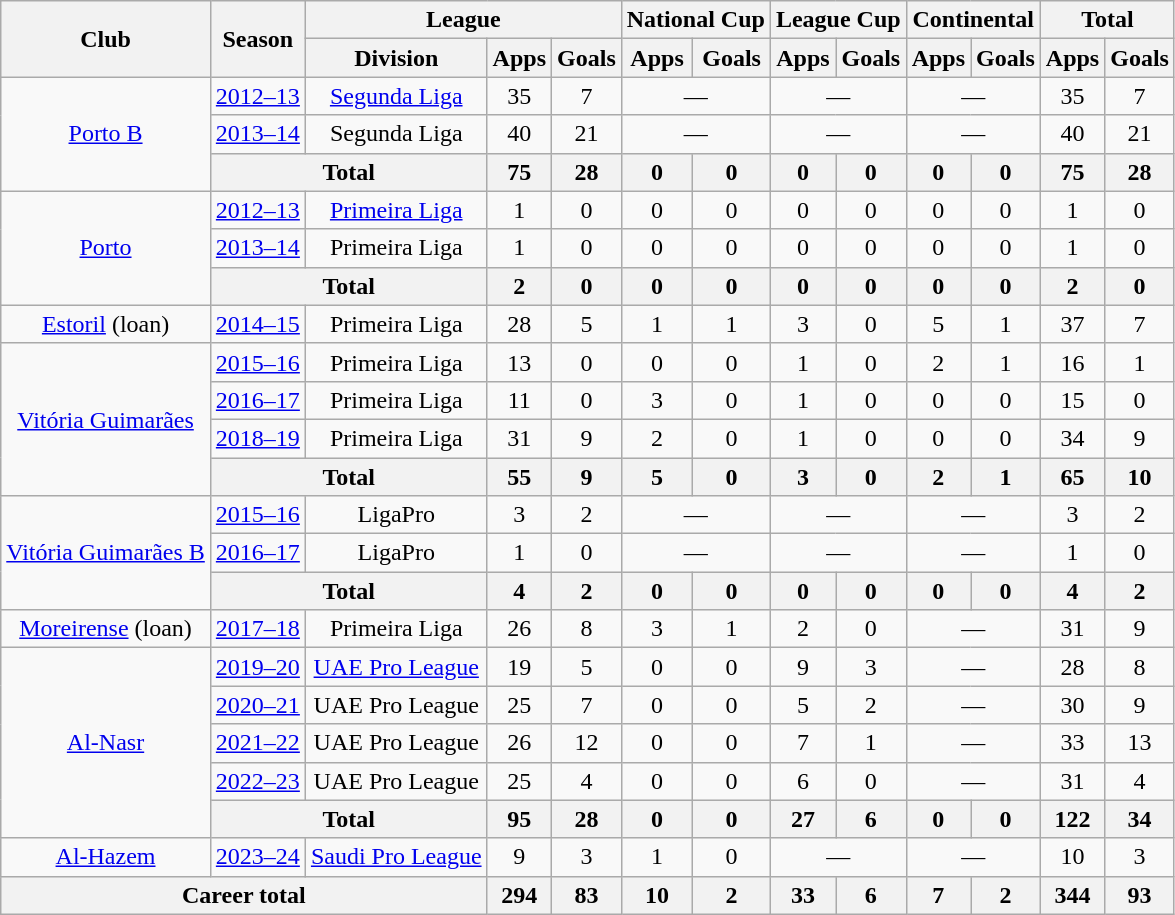<table class="wikitable" style="text-align: center;">
<tr>
<th rowspan="2">Club</th>
<th rowspan="2">Season</th>
<th colspan="3">League</th>
<th colspan="2">National Cup</th>
<th colspan="2">League Cup</th>
<th colspan="2">Continental</th>
<th colspan="2">Total</th>
</tr>
<tr>
<th>Division</th>
<th>Apps</th>
<th>Goals</th>
<th>Apps</th>
<th>Goals</th>
<th>Apps</th>
<th>Goals</th>
<th>Apps</th>
<th>Goals</th>
<th>Apps</th>
<th>Goals</th>
</tr>
<tr>
<td rowspan="3"><a href='#'>Porto B</a></td>
<td><a href='#'>2012–13</a></td>
<td><a href='#'>Segunda Liga</a></td>
<td>35</td>
<td>7</td>
<td colspan="2">—</td>
<td colspan="2">—</td>
<td colspan="2">—</td>
<td>35</td>
<td>7</td>
</tr>
<tr>
<td><a href='#'>2013–14</a></td>
<td>Segunda Liga</td>
<td>40</td>
<td>21</td>
<td colspan="2">—</td>
<td colspan="2">—</td>
<td colspan="2">—</td>
<td>40</td>
<td>21</td>
</tr>
<tr>
<th colspan="2">Total</th>
<th>75</th>
<th>28</th>
<th>0</th>
<th>0</th>
<th>0</th>
<th>0</th>
<th>0</th>
<th>0</th>
<th>75</th>
<th>28</th>
</tr>
<tr>
<td rowspan="3"><a href='#'>Porto</a></td>
<td><a href='#'>2012–13</a></td>
<td><a href='#'>Primeira Liga</a></td>
<td>1</td>
<td>0</td>
<td>0</td>
<td>0</td>
<td>0</td>
<td>0</td>
<td>0</td>
<td>0</td>
<td>1</td>
<td>0</td>
</tr>
<tr>
<td><a href='#'>2013–14</a></td>
<td>Primeira Liga</td>
<td>1</td>
<td>0</td>
<td>0</td>
<td>0</td>
<td>0</td>
<td>0</td>
<td>0</td>
<td>0</td>
<td>1</td>
<td>0</td>
</tr>
<tr>
<th colspan="2">Total</th>
<th>2</th>
<th>0</th>
<th>0</th>
<th>0</th>
<th>0</th>
<th>0</th>
<th>0</th>
<th>0</th>
<th>2</th>
<th>0</th>
</tr>
<tr>
<td><a href='#'>Estoril</a> (loan)</td>
<td><a href='#'>2014–15</a></td>
<td>Primeira Liga</td>
<td>28</td>
<td>5</td>
<td>1</td>
<td>1</td>
<td>3</td>
<td>0</td>
<td>5</td>
<td>1</td>
<td>37</td>
<td>7</td>
</tr>
<tr>
<td rowspan="4"><a href='#'>Vitória Guimarães</a></td>
<td><a href='#'>2015–16</a></td>
<td>Primeira Liga</td>
<td>13</td>
<td>0</td>
<td>0</td>
<td>0</td>
<td>1</td>
<td>0</td>
<td>2</td>
<td>1</td>
<td>16</td>
<td>1</td>
</tr>
<tr>
<td><a href='#'>2016–17</a></td>
<td>Primeira Liga</td>
<td>11</td>
<td>0</td>
<td>3</td>
<td>0</td>
<td>1</td>
<td>0</td>
<td>0</td>
<td>0</td>
<td>15</td>
<td>0</td>
</tr>
<tr>
<td><a href='#'>2018–19</a></td>
<td>Primeira Liga</td>
<td>31</td>
<td>9</td>
<td>2</td>
<td>0</td>
<td>1</td>
<td>0</td>
<td>0</td>
<td>0</td>
<td>34</td>
<td>9</td>
</tr>
<tr>
<th colspan="2">Total</th>
<th>55</th>
<th>9</th>
<th>5</th>
<th>0</th>
<th>3</th>
<th>0</th>
<th>2</th>
<th>1</th>
<th>65</th>
<th>10</th>
</tr>
<tr>
<td rowspan="3"><a href='#'>Vitória Guimarães B</a></td>
<td><a href='#'>2015–16</a></td>
<td>LigaPro</td>
<td>3</td>
<td>2</td>
<td colspan="2">—</td>
<td colspan="2">—</td>
<td colspan="2">—</td>
<td>3</td>
<td>2</td>
</tr>
<tr>
<td><a href='#'>2016–17</a></td>
<td>LigaPro</td>
<td>1</td>
<td>0</td>
<td colspan="2">—</td>
<td colspan="2">—</td>
<td colspan="2">—</td>
<td>1</td>
<td>0</td>
</tr>
<tr>
<th colspan="2">Total</th>
<th>4</th>
<th>2</th>
<th>0</th>
<th>0</th>
<th>0</th>
<th>0</th>
<th>0</th>
<th>0</th>
<th>4</th>
<th>2</th>
</tr>
<tr>
<td><a href='#'>Moreirense</a> (loan)</td>
<td><a href='#'>2017–18</a></td>
<td>Primeira Liga</td>
<td>26</td>
<td>8</td>
<td>3</td>
<td>1</td>
<td>2</td>
<td>0</td>
<td colspan="2">—</td>
<td>31</td>
<td>9</td>
</tr>
<tr>
<td rowspan="5"><a href='#'>Al-Nasr</a></td>
<td><a href='#'>2019–20</a></td>
<td><a href='#'>UAE Pro League</a></td>
<td>19</td>
<td>5</td>
<td>0</td>
<td>0</td>
<td>9</td>
<td>3</td>
<td colspan="2">—</td>
<td>28</td>
<td>8</td>
</tr>
<tr>
<td><a href='#'>2020–21</a></td>
<td>UAE Pro League</td>
<td>25</td>
<td>7</td>
<td>0</td>
<td>0</td>
<td>5</td>
<td>2</td>
<td colspan="2">—</td>
<td>30</td>
<td>9</td>
</tr>
<tr>
<td><a href='#'>2021–22</a></td>
<td>UAE Pro League</td>
<td>26</td>
<td>12</td>
<td>0</td>
<td>0</td>
<td>7</td>
<td>1</td>
<td colspan="2">—</td>
<td>33</td>
<td>13</td>
</tr>
<tr>
<td><a href='#'>2022–23</a></td>
<td>UAE Pro League</td>
<td>25</td>
<td>4</td>
<td>0</td>
<td>0</td>
<td>6</td>
<td>0</td>
<td colspan="2">—</td>
<td>31</td>
<td>4</td>
</tr>
<tr>
<th colspan="2">Total</th>
<th>95</th>
<th>28</th>
<th>0</th>
<th>0</th>
<th>27</th>
<th>6</th>
<th>0</th>
<th>0</th>
<th>122</th>
<th>34</th>
</tr>
<tr>
<td><a href='#'>Al-Hazem</a></td>
<td><a href='#'>2023–24</a></td>
<td><a href='#'>Saudi Pro League</a></td>
<td>9</td>
<td>3</td>
<td>1</td>
<td>0</td>
<td colspan="2">—</td>
<td colspan="2">—</td>
<td>10</td>
<td>3</td>
</tr>
<tr>
<th colspan="3">Career total</th>
<th>294</th>
<th>83</th>
<th>10</th>
<th>2</th>
<th>33</th>
<th>6</th>
<th>7</th>
<th>2</th>
<th>344</th>
<th>93</th>
</tr>
</table>
